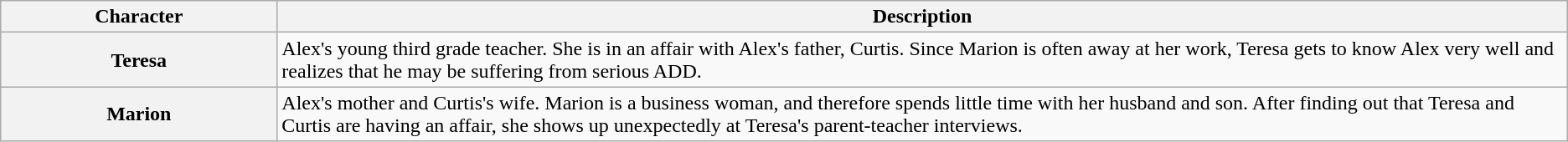<table class="wikitable">
<tr>
<th style="width:15%;">Character</th>
<th style="width:70%;">Description</th>
</tr>
<tr>
<th>Teresa</th>
<td>Alex's young third grade teacher. She is in an affair with Alex's father, Curtis. Since Marion is often away at her work, Teresa gets to know Alex very well and realizes that he may be suffering from serious ADD.</td>
</tr>
<tr>
<th>Marion</th>
<td>Alex's mother and Curtis's wife. Marion is a business woman, and therefore spends little time with her husband and son. After finding out that Teresa and Curtis are having an affair, she shows up unexpectedly at Teresa's parent-teacher interviews.</td>
</tr>
</table>
